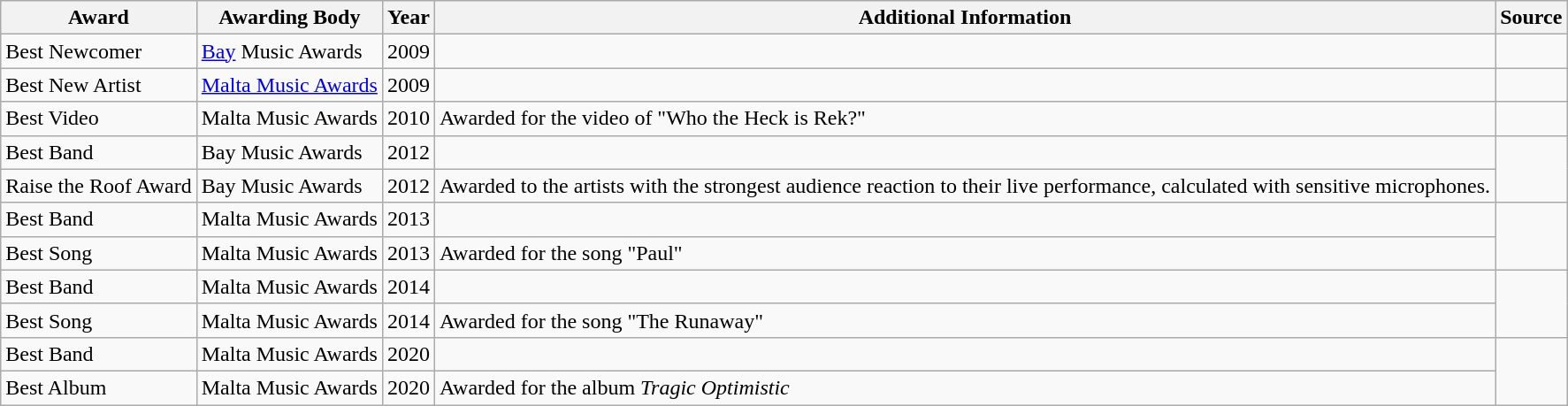<table class="wikitable">
<tr>
<th>Award</th>
<th>Awarding Body</th>
<th>Year</th>
<th>Additional Information</th>
<th>Source</th>
</tr>
<tr>
<td>Best Newcomer</td>
<td><a href='#'>Bay</a> Music Awards</td>
<td>2009</td>
<td></td>
<td></td>
</tr>
<tr>
<td>Best New Artist</td>
<td><a href='#'>Malta Music Awards</a></td>
<td>2009</td>
<td></td>
<td></td>
</tr>
<tr>
<td>Best Video</td>
<td>Malta Music Awards</td>
<td>2010</td>
<td>Awarded for the video of "Who the Heck is Rek?"</td>
<td></td>
</tr>
<tr>
<td>Best Band</td>
<td>Bay Music Awards</td>
<td>2012</td>
<td></td>
<td rowspan="2"></td>
</tr>
<tr>
<td>Raise the Roof Award</td>
<td>Bay Music Awards</td>
<td>2012</td>
<td>Awarded to the artists with the strongest audience reaction to their live performance, calculated with sensitive microphones.</td>
</tr>
<tr>
<td>Best Band</td>
<td>Malta Music Awards</td>
<td>2013</td>
<td></td>
<td rowspan="2"></td>
</tr>
<tr>
<td>Best Song</td>
<td>Malta Music Awards</td>
<td>2013</td>
<td>Awarded for the song "Paul"</td>
</tr>
<tr>
<td>Best Band</td>
<td>Malta Music Awards</td>
<td>2014</td>
<td></td>
<td rowspan="2"></td>
</tr>
<tr>
<td>Best Song</td>
<td>Malta Music Awards</td>
<td>2014</td>
<td>Awarded for the song "The Runaway"</td>
</tr>
<tr>
<td>Best Band</td>
<td>Malta Music Awards</td>
<td>2020</td>
<td></td>
<td rowspan="2"></td>
</tr>
<tr>
<td>Best Album</td>
<td>Malta Music Awards</td>
<td>2020</td>
<td>Awarded for the album <em>Tragic Optimistic</em></td>
</tr>
</table>
